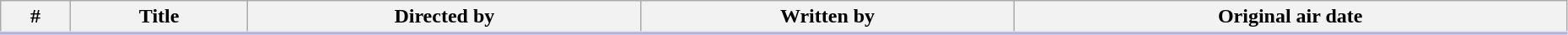<table class="wikitable" width="98%" style="background:#FFF;">
<tr style="border-bottom:3px solid #CCF">
<th>#</th>
<th>Title</th>
<th>Directed by</th>
<th>Written by</th>
<th>Original air date</th>
</tr>
<tr>
</tr>
</table>
